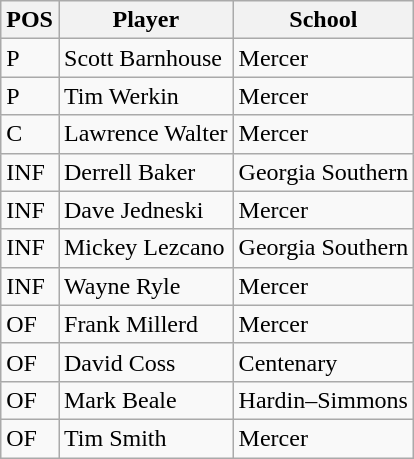<table class=wikitable>
<tr>
<th>POS</th>
<th>Player</th>
<th>School</th>
</tr>
<tr>
<td>P</td>
<td>Scott Barnhouse</td>
<td>Mercer</td>
</tr>
<tr>
<td>P</td>
<td>Tim Werkin</td>
<td>Mercer</td>
</tr>
<tr>
<td>C</td>
<td>Lawrence Walter</td>
<td>Mercer</td>
</tr>
<tr>
<td>INF</td>
<td>Derrell Baker</td>
<td>Georgia Southern</td>
</tr>
<tr>
<td>INF</td>
<td>Dave Jedneski</td>
<td>Mercer</td>
</tr>
<tr>
<td>INF</td>
<td>Mickey Lezcano</td>
<td>Georgia Southern</td>
</tr>
<tr>
<td>INF</td>
<td>Wayne Ryle</td>
<td>Mercer</td>
</tr>
<tr>
<td>OF</td>
<td>Frank Millerd</td>
<td>Mercer</td>
</tr>
<tr>
<td>OF</td>
<td>David Coss</td>
<td>Centenary</td>
</tr>
<tr>
<td>OF</td>
<td>Mark Beale</td>
<td>Hardin–Simmons</td>
</tr>
<tr>
<td>OF</td>
<td>Tim Smith</td>
<td>Mercer</td>
</tr>
</table>
